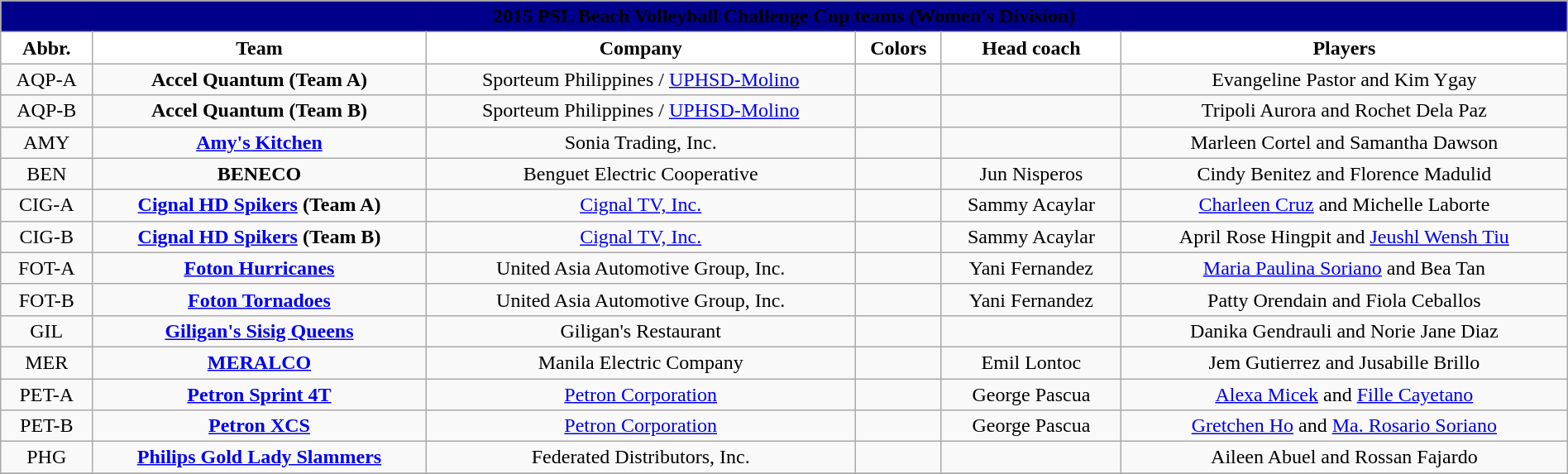<table class="wikitable" style="width:100%; text-align:left">
<tr>
<th style=background:#00008B colspan=6><span>2015 PSL Beach Volleyball Challenge Cup teams (Women's Division)</span></th>
</tr>
<tr>
<th style="background:white">Abbr.</th>
<th style="background:white">Team</th>
<th style="background:white">Company</th>
<th style="background:white">Colors</th>
<th style="background:white">Head coach</th>
<th style="background:white">Players</th>
</tr>
<tr>
<td align=center>AQP-A</td>
<td align=center><strong>Accel Quantum (Team A)</strong></td>
<td align=center>Sporteum Philippines / <a href='#'>UPHSD-Molino</a></td>
<td align=center>  </td>
<td align=center></td>
<td align=center>Evangeline Pastor and Kim Ygay</td>
</tr>
<tr>
<td align=center>AQP-B</td>
<td align=center><strong>Accel Quantum (Team B)</strong></td>
<td align=center>Sporteum Philippines / <a href='#'>UPHSD-Molino</a></td>
<td align=center>  </td>
<td align=center></td>
<td align=center>Tripoli Aurora and Rochet Dela Paz</td>
</tr>
<tr>
<td align=center>AMY</td>
<td align=center><strong><a href='#'>Amy's Kitchen</a></strong></td>
<td align=center>Sonia Trading, Inc.</td>
<td align=center> </td>
<td align=center></td>
<td align=center>Marleen Cortel and Samantha Dawson</td>
</tr>
<tr>
<td align=center>BEN</td>
<td align=center><strong>BENECO</strong></td>
<td align=center>Benguet Electric Cooperative</td>
<td align=center>  </td>
<td align=center>Jun Nisperos</td>
<td align=center>Cindy Benitez and Florence Madulid</td>
</tr>
<tr>
<td align=center>CIG-A</td>
<td align=center><strong><a href='#'>Cignal HD Spikers</a> (Team A)</strong></td>
<td align=center><a href='#'>Cignal TV, Inc.</a></td>
<td align=center> </td>
<td align=center>Sammy Acaylar</td>
<td align=center><a href='#'>Charleen Cruz</a> and Michelle Laborte</td>
</tr>
<tr>
<td align=center>CIG-B</td>
<td align=center><strong><a href='#'>Cignal HD Spikers</a> (Team B)</strong></td>
<td align=center><a href='#'>Cignal TV, Inc.</a></td>
<td align=center> </td>
<td align=center>Sammy Acaylar</td>
<td align=center>April Rose Hingpit and <a href='#'>Jeushl Wensh Tiu</a></td>
</tr>
<tr>
<td align=center>FOT-A</td>
<td align=center><strong><a href='#'>Foton Hurricanes</a></strong></td>
<td align=center>United Asia Automotive Group, Inc.</td>
<td align=center>  </td>
<td align=center>Yani Fernandez</td>
<td align=center><a href='#'>Maria Paulina Soriano</a> and Bea Tan</td>
</tr>
<tr>
<td align=center>FOT-B</td>
<td align=center><strong><a href='#'>Foton Tornadoes</a></strong></td>
<td align=center>United Asia Automotive Group, Inc.</td>
<td align=center>  </td>
<td align=center>Yani Fernandez</td>
<td align=center>Patty Orendain and Fiola Ceballos</td>
</tr>
<tr>
<td align=center>GIL</td>
<td align=center><strong><a href='#'>Giligan's Sisig Queens</a></strong></td>
<td align=center>Giligan's Restaurant</td>
<td align=center>  </td>
<td align=center></td>
<td align=center>Danika Gendrauli and Norie Jane Diaz</td>
</tr>
<tr>
<td align=center>MER</td>
<td align=center><strong><a href='#'>MERALCO</a></strong></td>
<td align=center>Manila Electric Company</td>
<td align=center>  </td>
<td align=center>Emil Lontoc</td>
<td align=center>Jem Gutierrez and Jusabille Brillo</td>
</tr>
<tr>
<td align=center>PET-A</td>
<td align=center><strong><a href='#'>Petron Sprint 4T</a></strong></td>
<td align=center><a href='#'>Petron Corporation</a></td>
<td align=center>  </td>
<td align=center>George Pascua</td>
<td align=center><a href='#'>Alexa Micek</a> and <a href='#'>Fille Cayetano</a></td>
</tr>
<tr>
<td align=center>PET-B</td>
<td align=center><strong><a href='#'>Petron XCS</a></strong></td>
<td align=center><a href='#'>Petron Corporation</a></td>
<td align=center>  </td>
<td align=center>George Pascua</td>
<td align=center><a href='#'>Gretchen Ho</a> and <a href='#'>Ma. Rosario Soriano</a></td>
</tr>
<tr>
<td align=center>PHG</td>
<td align=center><strong><a href='#'>Philips Gold Lady Slammers</a></strong></td>
<td align=center>Federated Distributors, Inc.</td>
<td align=center>  </td>
<td align=center></td>
<td align=center>Aileen Abuel and Rossan Fajardo</td>
</tr>
<tr>
</tr>
</table>
